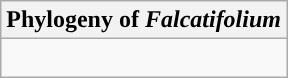<table class="wikitable">
<tr>
<th colspan=1>Phylogeny of <em>Falcatifolium</em></th>
</tr>
<tr>
<td style="vertical-align:top"><br></td>
</tr>
</table>
